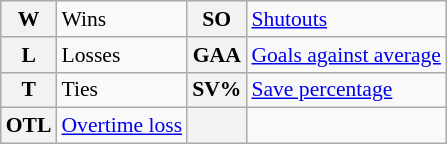<table class="wikitable" style="font-size:90%;">
<tr>
<th>W</th>
<td>Wins</td>
<th>SO</th>
<td><a href='#'>Shutouts</a></td>
</tr>
<tr>
<th>L</th>
<td>Losses</td>
<th>GAA</th>
<td><a href='#'>Goals against average</a></td>
</tr>
<tr>
<th>T</th>
<td>Ties</td>
<th>SV%</th>
<td><a href='#'>Save percentage</a></td>
</tr>
<tr>
<th>OTL</th>
<td><a href='#'>Overtime loss</a></td>
<th></th>
<td></td>
</tr>
</table>
